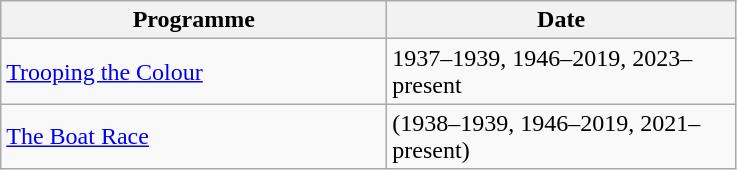<table class="wikitable">
<tr>
<th width=250>Programme</th>
<th width=225>Date</th>
</tr>
<tr>
<td><a href='#'>Trooping the Colour</a></td>
<td>1937–1939, 1946–2019, 2023–present</td>
</tr>
<tr>
<td><a href='#'>The Boat Race</a></td>
<td>(1938–1939, 1946–2019, 2021–present)</td>
</tr>
</table>
